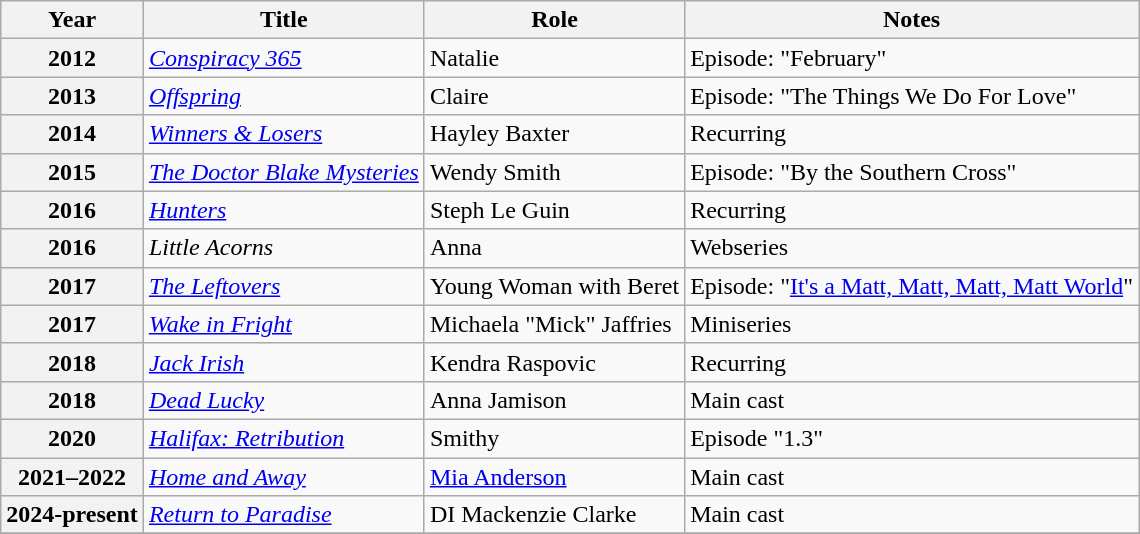<table class="wikitable plainrowheaders sortable">
<tr>
<th scope="col">Year</th>
<th scope="col">Title</th>
<th scope="col">Role</th>
<th scope="col" class="unsortable">Notes</th>
</tr>
<tr>
<th scope="row">2012</th>
<td><em><a href='#'>Conspiracy 365</a></em></td>
<td>Natalie</td>
<td>Episode: "February"</td>
</tr>
<tr>
<th scope="row">2013</th>
<td><em><a href='#'>Offspring</a></em></td>
<td>Claire</td>
<td>Episode: "The Things We Do For Love"</td>
</tr>
<tr>
<th scope="row">2014</th>
<td><em><a href='#'>Winners & Losers</a></em></td>
<td>Hayley Baxter</td>
<td>Recurring</td>
</tr>
<tr>
<th scope="row">2015</th>
<td><em><a href='#'>The Doctor Blake Mysteries</a></em></td>
<td>Wendy Smith</td>
<td>Episode: "By the Southern Cross"</td>
</tr>
<tr>
<th scope="row">2016</th>
<td><em><a href='#'>Hunters</a></em></td>
<td>Steph Le Guin</td>
<td>Recurring</td>
</tr>
<tr>
<th scope="row">2016</th>
<td><em>Little Acorns</em></td>
<td>Anna</td>
<td>Webseries</td>
</tr>
<tr>
<th scope="row">2017</th>
<td><em><a href='#'>The Leftovers</a></em></td>
<td>Young Woman with Beret</td>
<td>Episode: "<a href='#'>It's a Matt, Matt, Matt, Matt World</a>"</td>
</tr>
<tr>
<th scope="row">2017</th>
<td><em><a href='#'>Wake in Fright</a></em></td>
<td>Michaela "Mick" Jaffries</td>
<td>Miniseries</td>
</tr>
<tr>
<th scope="row">2018</th>
<td><em><a href='#'>Jack Irish</a></em></td>
<td>Kendra Raspovic</td>
<td>Recurring</td>
</tr>
<tr>
<th scope="row">2018</th>
<td><em><a href='#'>Dead Lucky</a></em></td>
<td>Anna Jamison</td>
<td>Main cast</td>
</tr>
<tr>
<th scope="row">2020</th>
<td><em><a href='#'>Halifax: Retribution</a></em></td>
<td>Smithy</td>
<td>Episode "1.3"</td>
</tr>
<tr>
<th scope="row">2021–2022</th>
<td><em><a href='#'>Home and Away</a></em></td>
<td><a href='#'>Mia Anderson</a></td>
<td>Main cast</td>
</tr>
<tr>
<th scope="row">2024-present</th>
<td><em><a href='#'>Return to Paradise</a></em></td>
<td>DI Mackenzie Clarke</td>
<td>Main cast</td>
</tr>
<tr>
</tr>
</table>
